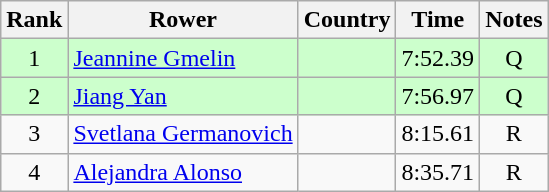<table class="wikitable" style="text-align:center">
<tr>
<th>Rank</th>
<th>Rower</th>
<th>Country</th>
<th>Time</th>
<th>Notes</th>
</tr>
<tr bgcolor=ccffcc>
<td>1</td>
<td align="left"><a href='#'>Jeannine Gmelin</a></td>
<td align="left"></td>
<td>7:52.39</td>
<td>Q</td>
</tr>
<tr bgcolor=ccffcc>
<td>2</td>
<td align="left"><a href='#'>Jiang Yan</a></td>
<td align="left"></td>
<td>7:56.97</td>
<td>Q</td>
</tr>
<tr>
<td>3</td>
<td align="left"><a href='#'>Svetlana Germanovich</a></td>
<td align="left"></td>
<td>8:15.61</td>
<td>R</td>
</tr>
<tr>
<td>4</td>
<td align="left"><a href='#'>Alejandra Alonso</a></td>
<td align="left"></td>
<td>8:35.71</td>
<td>R</td>
</tr>
</table>
